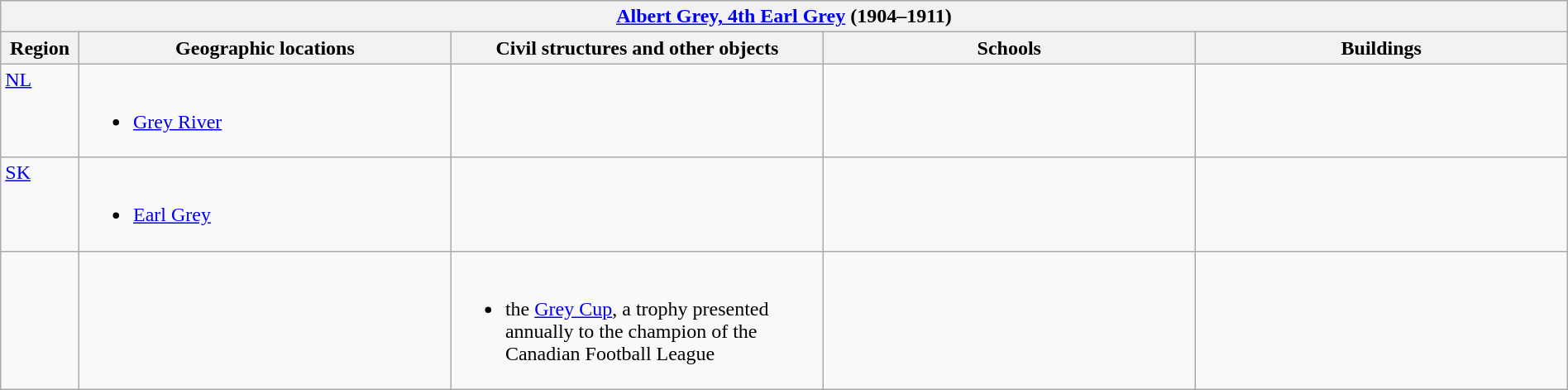<table class="wikitable" width="100%">
<tr>
<th colspan="5"> <a href='#'>Albert Grey, 4th Earl Grey</a> (1904–1911)</th>
</tr>
<tr>
<th width="5%">Region</th>
<th width="23.75%">Geographic locations</th>
<th width="23.75%">Civil structures and other objects</th>
<th width="23.75%">Schools</th>
<th width="23.75%">Buildings</th>
</tr>
<tr>
<td align=left valign=top> <a href='#'>NL</a></td>
<td align=left valign=top><br><ul><li><a href='#'>Grey River</a></li></ul></td>
<td></td>
<td></td>
<td></td>
</tr>
<tr>
<td align=left valign=top> <a href='#'>SK</a></td>
<td align=left valign=top><br><ul><li><a href='#'>Earl Grey</a></li></ul></td>
<td></td>
<td></td>
<td></td>
</tr>
<tr>
<td></td>
<td></td>
<td align=left valign=top><br><ul><li>the <a href='#'>Grey Cup</a>, a trophy presented annually to the champion of the Canadian Football League</li></ul></td>
<td></td>
<td></td>
</tr>
</table>
